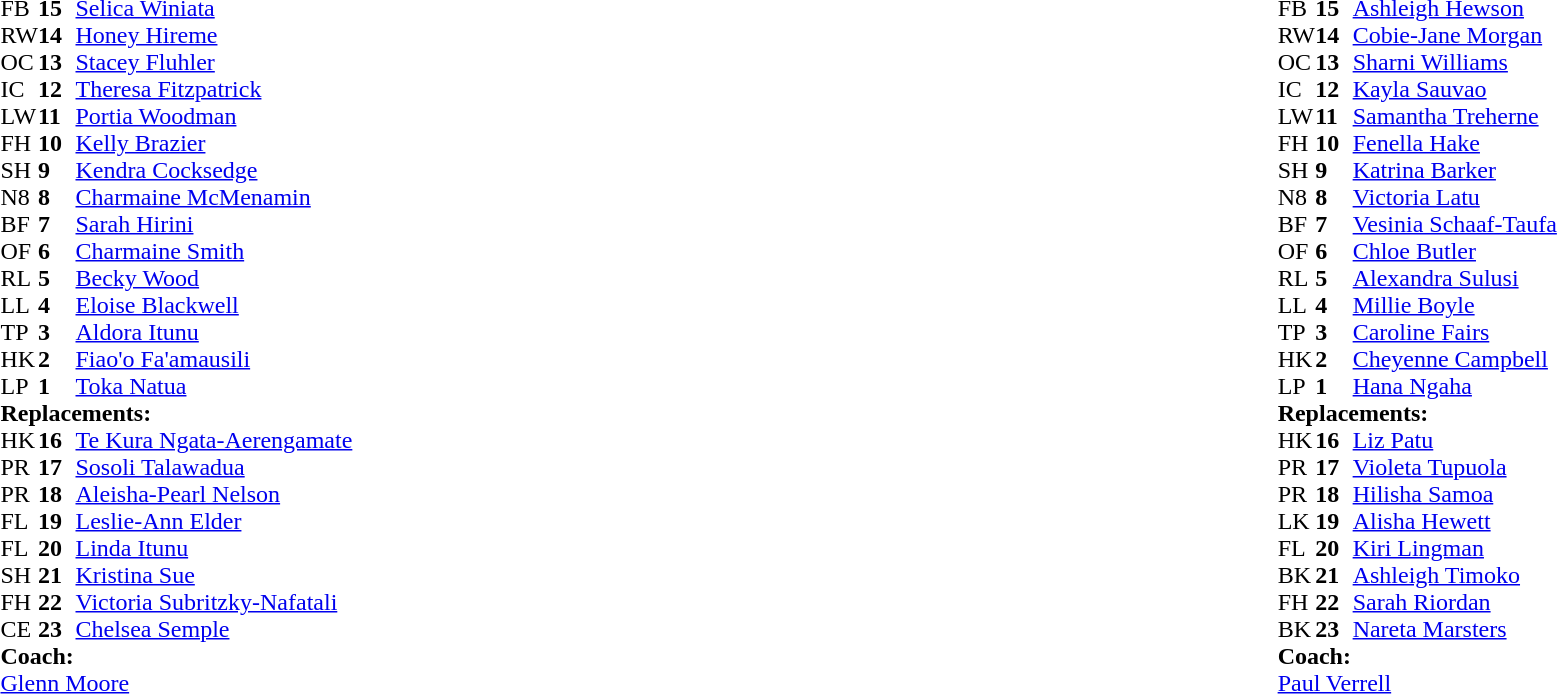<table style="width:100%">
<tr>
<td style="vertical-align:top;width:50%"><br><table cellspacing="0" cellpadding="0">
<tr>
<th width="25"></th>
<th width="25"></th>
</tr>
<tr>
<td>FB</td>
<td><strong>15</strong></td>
<td><a href='#'>Selica Winiata</a></td>
</tr>
<tr>
<td>RW</td>
<td><strong>14</strong></td>
<td><a href='#'>Honey Hireme</a></td>
</tr>
<tr>
<td>OC</td>
<td><strong>13</strong></td>
<td><a href='#'>Stacey Fluhler</a></td>
</tr>
<tr>
<td>IC</td>
<td><strong>12</strong></td>
<td><a href='#'>Theresa Fitzpatrick</a></td>
</tr>
<tr>
<td>LW</td>
<td><strong>11</strong></td>
<td><a href='#'>Portia Woodman</a></td>
</tr>
<tr>
<td>FH</td>
<td><strong>10</strong></td>
<td><a href='#'>Kelly Brazier</a></td>
</tr>
<tr>
<td>SH</td>
<td><strong>9</strong></td>
<td><a href='#'>Kendra Cocksedge</a></td>
</tr>
<tr>
<td>N8</td>
<td><strong>8</strong></td>
<td><a href='#'>Charmaine McMenamin</a></td>
</tr>
<tr>
<td>BF</td>
<td><strong>7</strong></td>
<td><a href='#'>Sarah Hirini</a></td>
</tr>
<tr>
<td>OF</td>
<td><strong>6</strong></td>
<td><a href='#'>Charmaine Smith</a></td>
</tr>
<tr>
<td>RL</td>
<td><strong>5</strong></td>
<td><a href='#'>Becky Wood</a></td>
</tr>
<tr>
<td>LL</td>
<td><strong>4</strong></td>
<td><a href='#'>Eloise Blackwell</a></td>
</tr>
<tr>
<td>TP</td>
<td><strong>3</strong></td>
<td><a href='#'>Aldora Itunu</a></td>
</tr>
<tr>
<td>HK</td>
<td><strong>2</strong></td>
<td><a href='#'>Fiao'o Fa'amausili</a></td>
</tr>
<tr>
<td>LP</td>
<td><strong>1</strong></td>
<td><a href='#'>Toka Natua</a></td>
</tr>
<tr>
<td colspan="3"><strong>Replacements:</strong></td>
</tr>
<tr>
<td>HK</td>
<td><strong>16</strong></td>
<td><a href='#'>Te Kura Ngata-Aerengamate</a></td>
</tr>
<tr>
<td>PR</td>
<td><strong>17</strong></td>
<td><a href='#'>Sosoli Talawadua</a></td>
</tr>
<tr>
<td>PR</td>
<td><strong>18</strong></td>
<td><a href='#'>Aleisha-Pearl Nelson</a></td>
</tr>
<tr>
<td>FL</td>
<td><strong>19</strong></td>
<td><a href='#'>Leslie-Ann Elder</a></td>
</tr>
<tr>
<td>FL</td>
<td><strong>20</strong></td>
<td><a href='#'>Linda Itunu</a></td>
</tr>
<tr>
<td>SH</td>
<td><strong>21</strong></td>
<td><a href='#'>Kristina Sue</a></td>
</tr>
<tr>
<td>FH</td>
<td><strong>22</strong></td>
<td><a href='#'>Victoria Subritzky-Nafatali</a></td>
</tr>
<tr>
<td>CE</td>
<td><strong>23</strong></td>
<td><a href='#'>Chelsea Semple</a></td>
</tr>
<tr>
<td colspan="3"><strong>Coach:</strong></td>
</tr>
<tr>
<td colspan="3"> <a href='#'>Glenn Moore</a></td>
</tr>
<tr>
<th></th>
<td></td>
<td></td>
</tr>
</table>
</td>
<td style="vertical-align:top;width:50%"><br><table cellspacing="0" cellpadding="0" style="margin:auto">
<tr>
<th width="25"></th>
<th width="25"></th>
</tr>
<tr>
<td>FB</td>
<td><strong>15</strong></td>
<td><a href='#'>Ashleigh Hewson</a></td>
</tr>
<tr>
<td>RW</td>
<td><strong>14</strong></td>
<td><a href='#'>Cobie-Jane Morgan</a></td>
</tr>
<tr>
<td>OC</td>
<td><strong>13</strong></td>
<td><a href='#'>Sharni Williams</a></td>
</tr>
<tr>
<td>IC</td>
<td><strong>12</strong></td>
<td><a href='#'>Kayla Sauvao</a></td>
</tr>
<tr>
<td>LW</td>
<td><strong>11</strong></td>
<td><a href='#'>Samantha Treherne</a></td>
</tr>
<tr>
<td>FH</td>
<td><strong>10</strong></td>
<td><a href='#'>Fenella Hake</a></td>
</tr>
<tr>
<td>SH</td>
<td><strong>9</strong></td>
<td><a href='#'>Katrina Barker</a></td>
</tr>
<tr>
<td>N8</td>
<td><strong>8</strong></td>
<td><a href='#'>Victoria Latu</a></td>
</tr>
<tr>
<td>BF</td>
<td><strong>7</strong></td>
<td><a href='#'>Vesinia Schaaf-Taufa</a></td>
</tr>
<tr>
<td>OF</td>
<td><strong>6</strong></td>
<td><a href='#'>Chloe Butler</a></td>
</tr>
<tr>
<td>RL</td>
<td><strong>5</strong></td>
<td><a href='#'>Alexandra Sulusi</a></td>
</tr>
<tr>
<td>LL</td>
<td><strong>4</strong></td>
<td><a href='#'>Millie Boyle</a></td>
</tr>
<tr>
<td>TP</td>
<td><strong>3</strong></td>
<td><a href='#'>Caroline Fairs</a></td>
</tr>
<tr>
<td>HK</td>
<td><strong>2</strong></td>
<td><a href='#'>Cheyenne Campbell</a></td>
</tr>
<tr>
<td>LP</td>
<td><strong>1</strong></td>
<td><a href='#'>Hana Ngaha</a></td>
</tr>
<tr>
<td colspan="3"><strong>Replacements:</strong></td>
</tr>
<tr>
<td>HK</td>
<td><strong>16</strong></td>
<td><a href='#'>Liz Patu</a></td>
</tr>
<tr>
<td>PR</td>
<td><strong>17</strong></td>
<td><a href='#'>Violeta Tupuola</a></td>
</tr>
<tr>
<td>PR</td>
<td><strong>18</strong></td>
<td><a href='#'>Hilisha Samoa</a></td>
</tr>
<tr>
<td>LK</td>
<td><strong>19</strong></td>
<td><a href='#'>Alisha Hewett</a></td>
</tr>
<tr>
<td>FL</td>
<td><strong>20</strong></td>
<td><a href='#'>Kiri Lingman</a></td>
</tr>
<tr>
<td>BK</td>
<td><strong>21</strong></td>
<td><a href='#'>Ashleigh Timoko</a></td>
</tr>
<tr>
<td>FH</td>
<td><strong>22</strong></td>
<td><a href='#'>Sarah Riordan</a></td>
</tr>
<tr>
<td>BK</td>
<td><strong>23</strong></td>
<td><a href='#'>Nareta Marsters</a></td>
</tr>
<tr>
<td colspan="3"><strong>Coach:</strong></td>
</tr>
<tr>
<td colspan="3"> <a href='#'>Paul Verrell</a></td>
</tr>
<tr>
<th></th>
<td></td>
<td></td>
</tr>
</table>
</td>
</tr>
</table>
